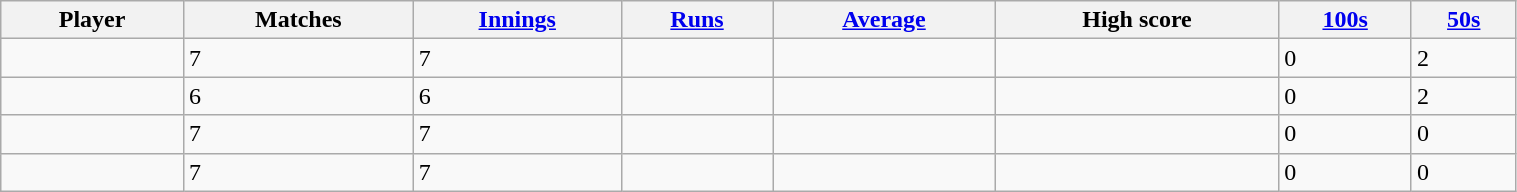<table class="wikitable sortable" style="width:80%;">
<tr>
<th>Player</th>
<th>Matches</th>
<th><a href='#'>Innings</a></th>
<th><a href='#'>Runs</a></th>
<th><a href='#'>Average</a></th>
<th>High score</th>
<th><a href='#'>100s</a></th>
<th><a href='#'>50s</a></th>
</tr>
<tr>
<td></td>
<td>7</td>
<td>7</td>
<td></td>
<td></td>
<td></td>
<td>0</td>
<td>2</td>
</tr>
<tr>
<td></td>
<td>6</td>
<td>6</td>
<td></td>
<td></td>
<td></td>
<td>0</td>
<td>2</td>
</tr>
<tr>
<td></td>
<td>7</td>
<td>7</td>
<td></td>
<td></td>
<td></td>
<td>0</td>
<td>0</td>
</tr>
<tr>
<td></td>
<td>7</td>
<td>7</td>
<td></td>
<td></td>
<td></td>
<td>0</td>
<td>0</td>
</tr>
</table>
